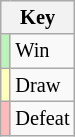<table class="wikitable" style="font-size: 85%">
<tr>
<th colspan="2">Key</th>
</tr>
<tr>
<td bgcolor=#BBF3BB></td>
<td>Win</td>
</tr>
<tr>
<td bgcolor=#FFFFBB></td>
<td>Draw</td>
</tr>
<tr>
<td bgcolor=#FFBBBB></td>
<td>Defeat</td>
</tr>
</table>
